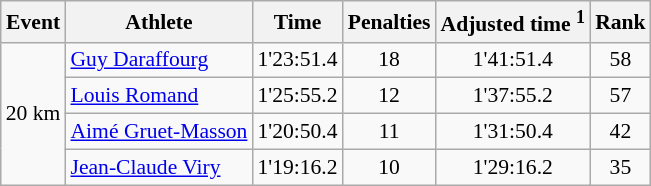<table class="wikitable" style="font-size:90%">
<tr>
<th>Event</th>
<th>Athlete</th>
<th>Time</th>
<th>Penalties</th>
<th>Adjusted time <sup>1</sup></th>
<th>Rank</th>
</tr>
<tr>
<td rowspan="4">20 km</td>
<td><a href='#'>Guy Daraffourg</a></td>
<td align="center">1'23:51.4</td>
<td align="center">18</td>
<td align="center">1'41:51.4</td>
<td align="center">58</td>
</tr>
<tr>
<td><a href='#'>Louis Romand</a></td>
<td align="center">1'25:55.2</td>
<td align="center">12</td>
<td align="center">1'37:55.2</td>
<td align="center">57</td>
</tr>
<tr>
<td><a href='#'>Aimé Gruet-Masson</a></td>
<td align="center">1'20:50.4</td>
<td align="center">11</td>
<td align="center">1'31:50.4</td>
<td align="center">42</td>
</tr>
<tr>
<td><a href='#'>Jean-Claude Viry</a></td>
<td align="center">1'19:16.2</td>
<td align="center">10</td>
<td align="center">1'29:16.2</td>
<td align="center">35</td>
</tr>
</table>
